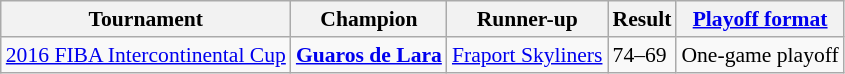<table class=wikitable style="font-size:90%;">
<tr>
<th>Tournament</th>
<th><strong>Champion</strong></th>
<th>Runner-up</th>
<th>Result</th>
<th><a href='#'>Playoff format</a></th>
</tr>
<tr>
<td><a href='#'>2016 FIBA Intercontinental Cup</a></td>
<td><strong> <a href='#'>Guaros de Lara</a></strong></td>
<td> <a href='#'>Fraport Skyliners</a></td>
<td>74–69</td>
<td>One-game playoff</td>
</tr>
</table>
